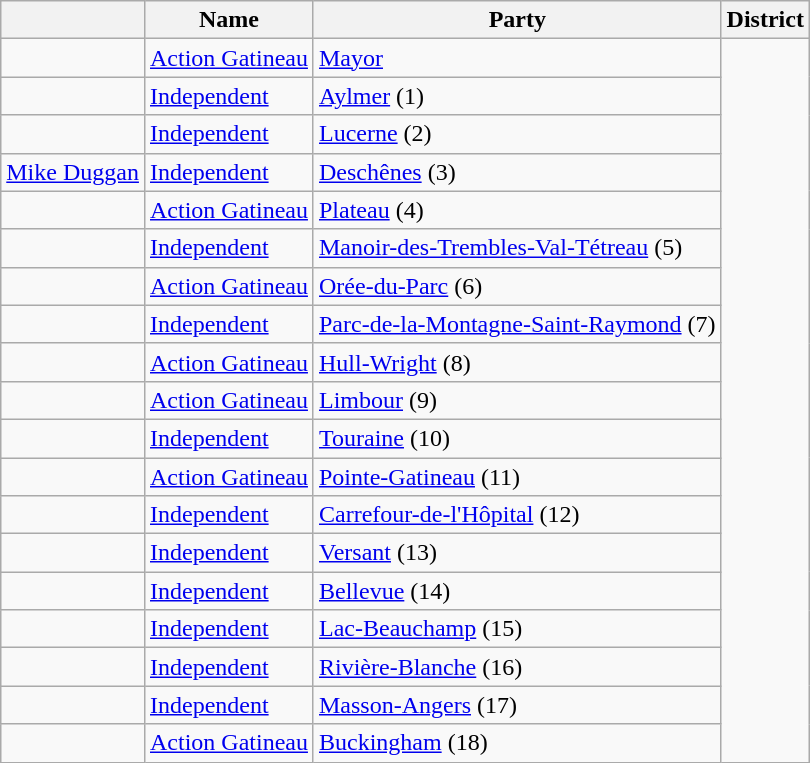<table class="wikitable sortable">
<tr>
<th></th>
<th>Name</th>
<th>Party</th>
<th>District</th>
</tr>
<tr>
<td><strong></strong></td>
<td><a href='#'>Action Gatineau</a></td>
<td><a href='#'>Mayor</a></td>
</tr>
<tr>
<td></td>
<td><a href='#'>Independent</a></td>
<td><a href='#'>Aylmer</a> (1)</td>
</tr>
<tr>
<td></td>
<td><a href='#'>Independent</a></td>
<td><a href='#'>Lucerne</a> (2)</td>
</tr>
<tr>
<td><a href='#'>Mike Duggan</a></td>
<td><a href='#'>Independent</a></td>
<td><a href='#'>Deschênes</a> (3)</td>
</tr>
<tr>
<td></td>
<td><a href='#'>Action Gatineau</a></td>
<td><a href='#'>Plateau</a> (4)</td>
</tr>
<tr>
<td></td>
<td><a href='#'>Independent</a></td>
<td><a href='#'>Manoir-des-Trembles-Val-Tétreau</a> (5)</td>
</tr>
<tr>
<td></td>
<td><a href='#'>Action Gatineau</a></td>
<td><a href='#'>Orée-du-Parc</a> (6)</td>
</tr>
<tr>
<td></td>
<td><a href='#'>Independent</a></td>
<td><a href='#'>Parc-de-la-Montagne-Saint-Raymond</a> (7)</td>
</tr>
<tr>
<td></td>
<td><a href='#'>Action Gatineau</a></td>
<td><a href='#'>Hull-Wright</a> (8)</td>
</tr>
<tr>
<td></td>
<td><a href='#'>Action Gatineau</a></td>
<td><a href='#'>Limbour</a> (9)</td>
</tr>
<tr>
<td></td>
<td><a href='#'>Independent</a></td>
<td><a href='#'>Touraine</a> (10)</td>
</tr>
<tr>
<td></td>
<td><a href='#'>Action Gatineau</a></td>
<td><a href='#'>Pointe-Gatineau</a> (11)</td>
</tr>
<tr>
<td></td>
<td><a href='#'>Independent</a></td>
<td><a href='#'>Carrefour-de-l'Hôpital</a> (12)</td>
</tr>
<tr>
<td></td>
<td><a href='#'>Independent</a></td>
<td><a href='#'>Versant</a> (13)</td>
</tr>
<tr>
<td></td>
<td><a href='#'>Independent</a></td>
<td><a href='#'>Bellevue</a> (14)</td>
</tr>
<tr>
<td></td>
<td><a href='#'>Independent</a></td>
<td><a href='#'>Lac-Beauchamp</a> (15)</td>
</tr>
<tr>
<td></td>
<td><a href='#'>Independent</a></td>
<td><a href='#'>Rivière-Blanche</a> (16)</td>
</tr>
<tr>
<td></td>
<td><a href='#'>Independent</a></td>
<td><a href='#'>Masson-Angers</a> (17)</td>
</tr>
<tr>
<td></td>
<td><a href='#'>Action Gatineau</a></td>
<td><a href='#'>Buckingham</a> (18)</td>
</tr>
</table>
